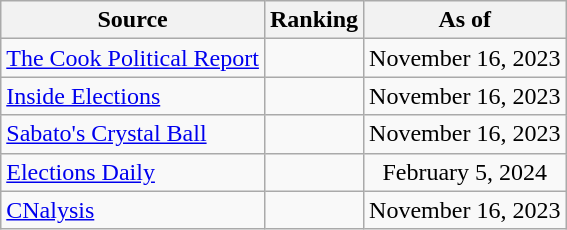<table class="wikitable" style="text-align:center">
<tr>
<th>Source</th>
<th>Ranking</th>
<th>As of</th>
</tr>
<tr>
<td align=left><a href='#'>The Cook Political Report</a></td>
<td></td>
<td>November 16, 2023</td>
</tr>
<tr>
<td align=left><a href='#'>Inside Elections</a></td>
<td></td>
<td>November 16, 2023</td>
</tr>
<tr>
<td align=left><a href='#'>Sabato's Crystal Ball</a></td>
<td></td>
<td>November 16, 2023</td>
</tr>
<tr>
<td align=left><a href='#'>Elections Daily</a></td>
<td></td>
<td>February 5, 2024</td>
</tr>
<tr>
<td align=left><a href='#'>CNalysis</a></td>
<td></td>
<td>November 16, 2023</td>
</tr>
</table>
